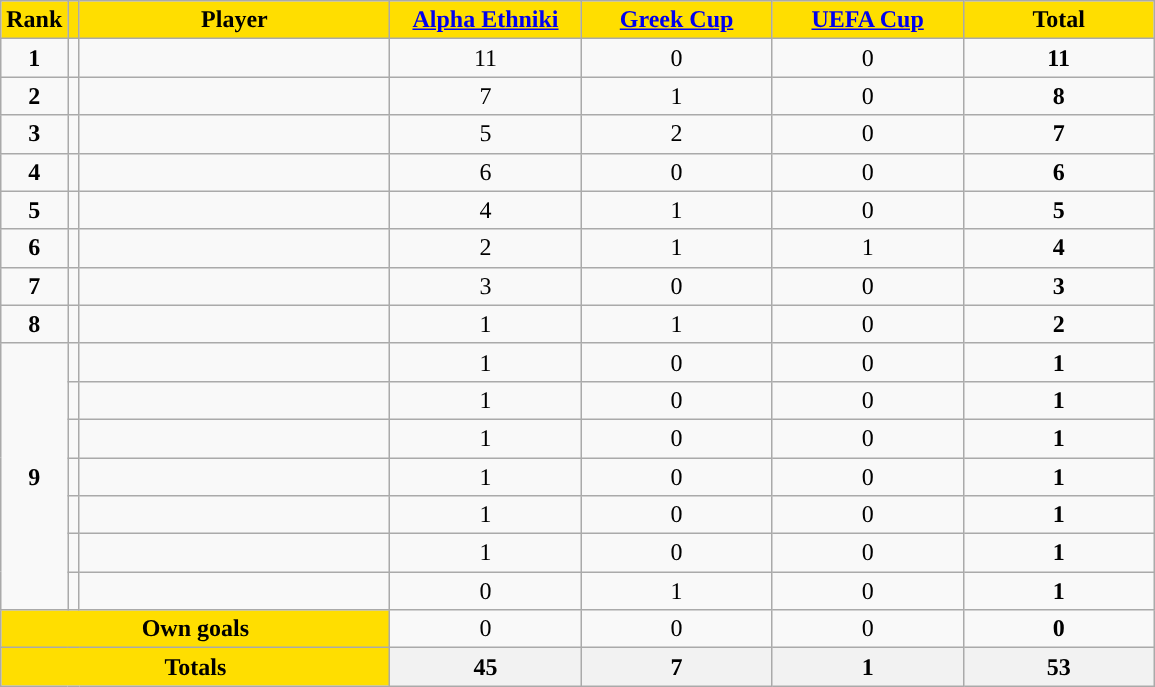<table class="wikitable sortable" style="text-align: center">
<tr>
<th style="background:#FFDE00">Rank</th>
<th style="background:#FFDE00"></th>
<th width=200 style="background:#FFDE00">Player</th>
<th width=120 style="background:#FFDE00"><a href='#'>Alpha Ethniki</a></th>
<th width=120 style="background:#FFDE00"><a href='#'>Greek Cup</a></th>
<th width=120 style="background:#FFDE00"><a href='#'>UEFA Cup</a></th>
<th width=120 style="background:#FFDE00">Total</th>
</tr>
<tr>
<td><strong>1</strong></td>
<td></td>
<td align=left></td>
<td>11</td>
<td>0</td>
<td>0</td>
<td><strong>11</strong></td>
</tr>
<tr>
<td><strong>2</strong></td>
<td></td>
<td align=left></td>
<td>7</td>
<td>1</td>
<td>0</td>
<td><strong>8</strong></td>
</tr>
<tr>
<td><strong>3</strong></td>
<td></td>
<td align=left></td>
<td>5</td>
<td>2</td>
<td>0</td>
<td><strong>7</strong></td>
</tr>
<tr>
<td><strong>4</strong></td>
<td></td>
<td align=left></td>
<td>6</td>
<td>0</td>
<td>0</td>
<td><strong>6</strong></td>
</tr>
<tr>
<td><strong>5</strong></td>
<td></td>
<td align=left></td>
<td>4</td>
<td>1</td>
<td>0</td>
<td><strong>5</strong></td>
</tr>
<tr>
<td><strong>6</strong></td>
<td></td>
<td align=left></td>
<td>2</td>
<td>1</td>
<td>1</td>
<td><strong>4</strong></td>
</tr>
<tr>
<td><strong>7</strong></td>
<td></td>
<td align=left></td>
<td>3</td>
<td>0</td>
<td>0</td>
<td><strong>3</strong></td>
</tr>
<tr>
<td><strong>8</strong></td>
<td></td>
<td align=left></td>
<td>1</td>
<td>1</td>
<td>0</td>
<td><strong>2</strong></td>
</tr>
<tr>
<td rowspan=7><strong>9</strong></td>
<td></td>
<td align=left></td>
<td>1</td>
<td>0</td>
<td>0</td>
<td><strong>1</strong></td>
</tr>
<tr>
<td></td>
<td align=left></td>
<td>1</td>
<td>0</td>
<td>0</td>
<td><strong>1</strong></td>
</tr>
<tr>
<td></td>
<td align=left></td>
<td>1</td>
<td>0</td>
<td>0</td>
<td><strong>1</strong></td>
</tr>
<tr>
<td></td>
<td align=left></td>
<td>1</td>
<td>0</td>
<td>0</td>
<td><strong>1</strong></td>
</tr>
<tr>
<td></td>
<td align=left></td>
<td>1</td>
<td>0</td>
<td>0</td>
<td><strong>1</strong></td>
</tr>
<tr>
<td></td>
<td align=left></td>
<td>1</td>
<td>0</td>
<td>0</td>
<td><strong>1</strong></td>
</tr>
<tr>
<td></td>
<td align=left></td>
<td>0</td>
<td>1</td>
<td>0</td>
<td><strong>1</strong></td>
</tr>
<tr class="sortbottom">
<td colspan=3 style="background:#FFDE00"><strong>Own goals</strong></td>
<td>0</td>
<td>0</td>
<td>0</td>
<td><strong>0</strong></td>
</tr>
<tr class="sortbottom">
<th colspan=3 style="background:#FFDE00"><strong>Totals</strong></th>
<th><strong>45</strong></th>
<th><strong> 7</strong></th>
<th><strong> 1</strong></th>
<th><strong>53</strong></th>
</tr>
</table>
